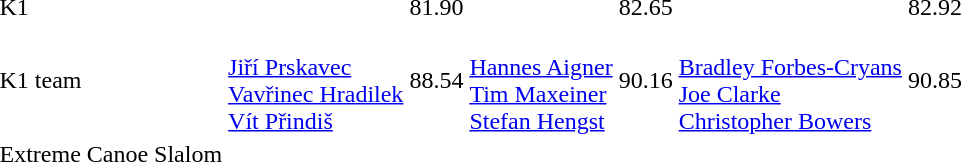<table>
<tr>
<td>K1</td>
<td></td>
<td>81.90</td>
<td></td>
<td>82.65</td>
<td></td>
<td>82.92</td>
</tr>
<tr>
<td>K1 team</td>
<td><br><a href='#'>Jiří Prskavec</a><br><a href='#'>Vavřinec Hradilek</a><br><a href='#'>Vít Přindiš</a></td>
<td>88.54</td>
<td><br><a href='#'>Hannes Aigner</a><br><a href='#'>Tim Maxeiner</a><br><a href='#'>Stefan Hengst</a></td>
<td>90.16</td>
<td><br><a href='#'>Bradley Forbes-Cryans</a><br><a href='#'>Joe Clarke</a><br><a href='#'>Christopher Bowers</a></td>
<td>90.85</td>
</tr>
<tr>
<td>Extreme Canoe Slalom</td>
<td></td>
<td></td>
<td></td>
<td></td>
<td></td>
<td></td>
</tr>
</table>
